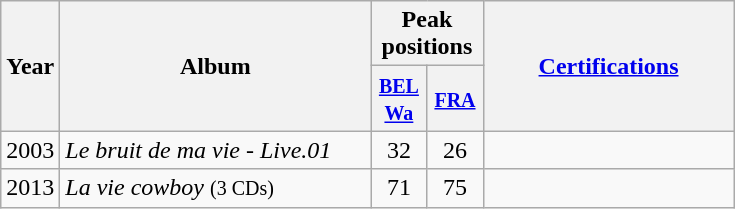<table class="wikitable">
<tr>
<th align="center" rowspan="2" width="10">Year</th>
<th align="center" rowspan="2" width="200">Album</th>
<th align="center" colspan="2" width="30">Peak positions</th>
<th align="center" rowspan="2" width="160"><a href='#'>Certifications</a></th>
</tr>
<tr>
<th width="30"><small><a href='#'>BEL <br>Wa</a></small><br></th>
<th width="30"><small><a href='#'>FRA</a></small><br></th>
</tr>
<tr>
<td align="center">2003</td>
<td><em>Le bruit de ma vie - Live.01</em></td>
<td align="center">32</td>
<td align="center">26</td>
<td align="center"></td>
</tr>
<tr>
<td align="center">2013</td>
<td><em>La vie cowboy</em> <small>(3 CDs)</small></td>
<td align="center">71</td>
<td align="center">75</td>
<td align="center"></td>
</tr>
</table>
